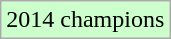<table class="wikitable">
<tr width=10px bgcolor="#ccffcc">
<td>2014 champions</td>
</tr>
</table>
